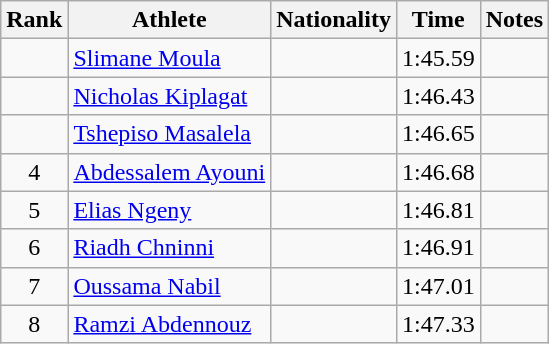<table class="wikitable sortable" style="text-align:center">
<tr>
<th>Rank</th>
<th>Athlete</th>
<th>Nationality</th>
<th>Time</th>
<th>Notes</th>
</tr>
<tr>
<td></td>
<td align="left"><a href='#'>Slimane Moula</a></td>
<td align=left></td>
<td>1:45.59</td>
<td></td>
</tr>
<tr>
<td></td>
<td align="left"><a href='#'>Nicholas Kiplagat</a></td>
<td align=left></td>
<td>1:46.43</td>
<td></td>
</tr>
<tr>
<td></td>
<td align="left"><a href='#'>Tshepiso Masalela</a></td>
<td align=left></td>
<td>1:46.65</td>
<td></td>
</tr>
<tr>
<td>4</td>
<td align="left"><a href='#'>Abdessalem Ayouni</a></td>
<td align=left></td>
<td>1:46.68</td>
<td></td>
</tr>
<tr>
<td>5</td>
<td align="left"><a href='#'>Elias Ngeny</a></td>
<td align=left></td>
<td>1:46.81</td>
<td></td>
</tr>
<tr>
<td>6</td>
<td align="left"><a href='#'>Riadh Chninni</a></td>
<td align=left></td>
<td>1:46.91</td>
<td></td>
</tr>
<tr>
<td>7</td>
<td align="left"><a href='#'>Oussama Nabil</a></td>
<td align=left></td>
<td>1:47.01</td>
<td></td>
</tr>
<tr>
<td>8</td>
<td align="left"><a href='#'>Ramzi Abdennouz</a></td>
<td align=left></td>
<td>1:47.33</td>
<td></td>
</tr>
</table>
